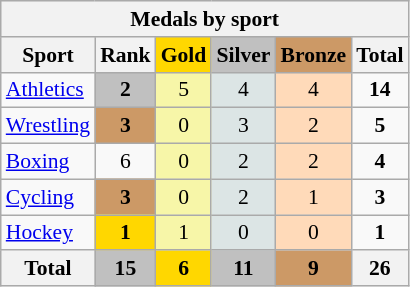<table class="wikitable sortable collapsible"style="font-size:90%; text-align:center;">
<tr style="background:#efefef;">
<th colspan=6>Medals by sport</th>
</tr>
<tr>
<th><strong>Sport</strong></th>
<th><strong>Rank</strong></th>
<th style="background-color:gold;"><strong>Gold </strong></th>
<th style="background-color:silver;"><strong>Silver </strong></th>
<th style="background-color:#c96;"><strong>Bronze </strong></th>
<th><strong>Total</strong></th>
</tr>
<tr>
<td align=left> <a href='#'>Athletics</a></td>
<th style="background-color:silver;"><strong>2</strong></th>
<td style="background:#F7F6A8;">5</td>
<td style="background:#DCE5E5;">4</td>
<td style="background:#FFDAB9;">4</td>
<td><strong>14</strong></td>
</tr>
<tr>
<td align=left> <a href='#'>Wrestling</a></td>
<td style="background-color:#c96;"><strong>3</strong></td>
<td style="background:#F7F6A8;">0</td>
<td style="background:#DCE5E5;">3</td>
<td style="background:#FFDAB9;">2</td>
<td><strong>5</strong></td>
</tr>
<tr>
<td align=left> <a href='#'>Boxing</a></td>
<td>6</td>
<td style="background:#F7F6A8;">0</td>
<td style="background:#DCE5E5;">2</td>
<td style="background:#FFDAB9;">2</td>
<td><strong>4</strong></td>
</tr>
<tr>
<td align=left> <a href='#'>Cycling</a></td>
<td style="background-color:#c96;"><strong>3</strong></td>
<td style="background:#F7F6A8;">0</td>
<td style="background:#DCE5E5;">2</td>
<td style="background:#FFDAB9;">1</td>
<td><strong>3</strong></td>
</tr>
<tr>
<td align=left> <a href='#'>Hockey</a></td>
<td style="background-color:gold;"><strong>1</strong></td>
<td style="background:#F7F6A8;">1</td>
<td style="background:#DCE5E5;">0</td>
<td style="background:#FFDAB9;">0</td>
<td><strong>1</strong></td>
</tr>
<tr>
<th>Total</th>
<th style="background:silver;">15</th>
<th style="background:gold;">6</th>
<th style="background:silver;">11</th>
<th style="background:#c96;">9</th>
<th>26</th>
</tr>
</table>
